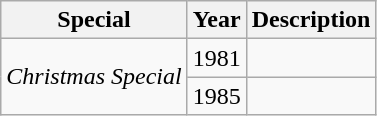<table class="wikitable sortable">
<tr>
<th>Special</th>
<th>Year</th>
<th>Description</th>
</tr>
<tr>
<td rowspan="2"><em>Christmas Special</em></td>
<td>1981</td>
<td></td>
</tr>
<tr>
<td>1985</td>
<td></td>
</tr>
</table>
